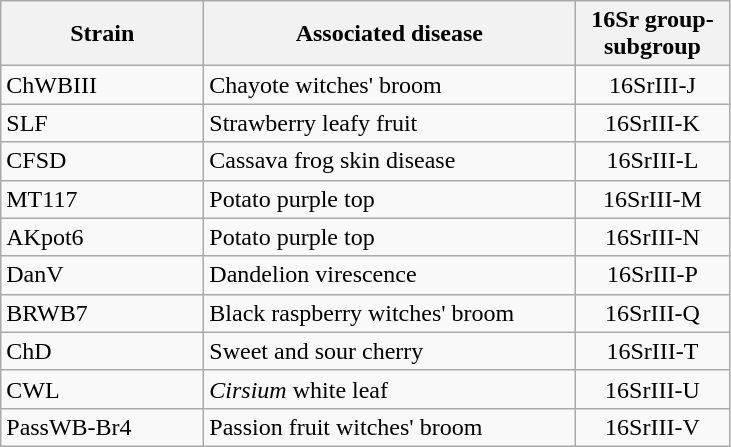<table class="wikitable">
<tr>
<th scope="col" style="width: 8em;">Strain</th>
<th scope="col" style="width: 15em;">Associated disease</th>
<th scope="col" style="width: 6em; text-align: center;">16Sr group-subgroup</th>
</tr>
<tr style="vertical-align: top;">
<td>ChWBIII</td>
<td>Chayote witches' broom</td>
<td style="text-align: center;">16SrIII-J</td>
</tr>
<tr style="vertical-align: top;">
<td>SLF</td>
<td>Strawberry leafy fruit</td>
<td style="text-align: center;">16SrIII-K</td>
</tr>
<tr style="vertical-align: top;">
<td>CFSD</td>
<td>Cassava frog skin disease</td>
<td style="text-align: center;">16SrIII-L</td>
</tr>
<tr style="vertical-align: top;">
<td>MT117</td>
<td>Potato purple top</td>
<td style="text-align: center;">16SrIII-M</td>
</tr>
<tr style="vertical-align: top;">
<td>AKpot6</td>
<td>Potato purple top</td>
<td style="text-align: center;">16SrIII-N</td>
</tr>
<tr style="vertical-align: top;">
<td>DanV</td>
<td>Dandelion virescence</td>
<td style="text-align: center;">16SrIII-P</td>
</tr>
<tr style="vertical-align: top;">
<td>BRWB7</td>
<td>Black raspberry witches' broom</td>
<td style="text-align: center;">16SrIII-Q</td>
</tr>
<tr style="vertical-align: top;">
<td>ChD</td>
<td>Sweet and sour cherry</td>
<td style="text-align: center;">16SrIII-T</td>
</tr>
<tr style="vertical-align: top;">
<td>CWL</td>
<td><em>Cirsium</em> white leaf</td>
<td style="text-align: center;">16SrIII-U</td>
</tr>
<tr style="vertical-align: top;">
<td>PassWB-Br4</td>
<td>Passion fruit witches' broom</td>
<td style="text-align: center;">16SrIII-V</td>
</tr>
</table>
